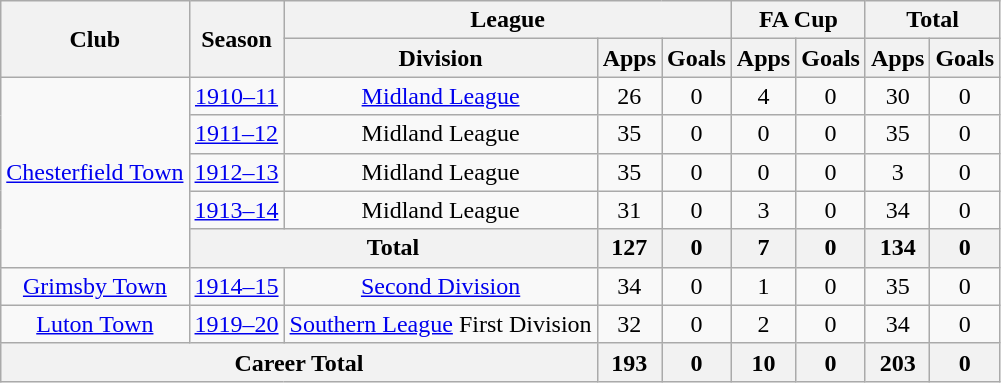<table class="wikitable" style="text-align: center;">
<tr>
<th rowspan="2">Club</th>
<th rowspan="2">Season</th>
<th colspan="3">League</th>
<th colspan="2">FA Cup</th>
<th colspan="2">Total</th>
</tr>
<tr>
<th>Division</th>
<th>Apps</th>
<th>Goals</th>
<th>Apps</th>
<th>Goals</th>
<th>Apps</th>
<th>Goals</th>
</tr>
<tr>
<td rowspan="5"><a href='#'>Chesterfield Town</a></td>
<td><a href='#'>1910–11</a></td>
<td><a href='#'>Midland League</a></td>
<td>26</td>
<td>0</td>
<td>4</td>
<td>0</td>
<td>30</td>
<td>0</td>
</tr>
<tr>
<td><a href='#'>1911–12</a></td>
<td>Midland League</td>
<td>35</td>
<td>0</td>
<td>0</td>
<td>0</td>
<td>35</td>
<td>0</td>
</tr>
<tr>
<td><a href='#'>1912–13</a></td>
<td>Midland League</td>
<td>35</td>
<td>0</td>
<td>0</td>
<td>0</td>
<td>3</td>
<td>0</td>
</tr>
<tr>
<td><a href='#'>1913–14</a></td>
<td>Midland League</td>
<td>31</td>
<td>0</td>
<td>3</td>
<td>0</td>
<td>34</td>
<td>0</td>
</tr>
<tr>
<th colspan="2">Total</th>
<th>127</th>
<th>0</th>
<th>7</th>
<th>0</th>
<th>134</th>
<th>0</th>
</tr>
<tr>
<td><a href='#'>Grimsby Town</a></td>
<td><a href='#'>1914–15</a></td>
<td><a href='#'>Second Division</a></td>
<td>34</td>
<td>0</td>
<td>1</td>
<td>0</td>
<td>35</td>
<td>0</td>
</tr>
<tr>
<td><a href='#'>Luton Town</a></td>
<td><a href='#'>1919–20</a></td>
<td><a href='#'>Southern League</a> First Division</td>
<td>32</td>
<td>0</td>
<td>2</td>
<td>0</td>
<td>34</td>
<td>0</td>
</tr>
<tr>
<th colspan="3">Career Total</th>
<th>193</th>
<th>0</th>
<th>10</th>
<th>0</th>
<th>203</th>
<th>0</th>
</tr>
</table>
